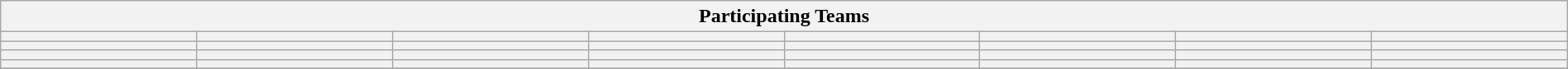<table class="wikitable" style="width:100%;">
<tr>
<th colspan=8><strong>Participating Teams</strong></th>
</tr>
<tr>
<th style="width:12%;"></th>
<th style="width:12%;"></th>
<th style="width:12%;"></th>
<th style="width:12%;"></th>
<th style="width:12%;"></th>
<th style="width:12%;"></th>
<th style="width:12%;"></th>
<th style="width:12%;"></th>
</tr>
<tr>
<th style="width:12%;"></th>
<th style="width:12%;"></th>
<th style="width:12%;"></th>
<th style="width:12%;"></th>
<th style="width:12%;"></th>
<th style="width:12%;"></th>
<th style="width:12%;"></th>
<th style="width:12%;"></th>
</tr>
<tr>
<th style="width:12%;"></th>
<th style="width:12%;"></th>
<th style="width:12%;"></th>
<th style="width:12%;"></th>
<th style="width:12%;"></th>
<th style="width:12%;"></th>
<th style="width:12%;"></th>
<th style="width:12%;"></th>
</tr>
<tr>
<th style="width:12%;"></th>
<th style="width:12%;"></th>
<th style="width:12%;"></th>
<th style="width:12%;"></th>
<th style="width:12%;"></th>
<th style="width:12%;"></th>
<th style="width:12%;"></th>
<th style="width:12%;"></th>
</tr>
<tr>
</tr>
</table>
